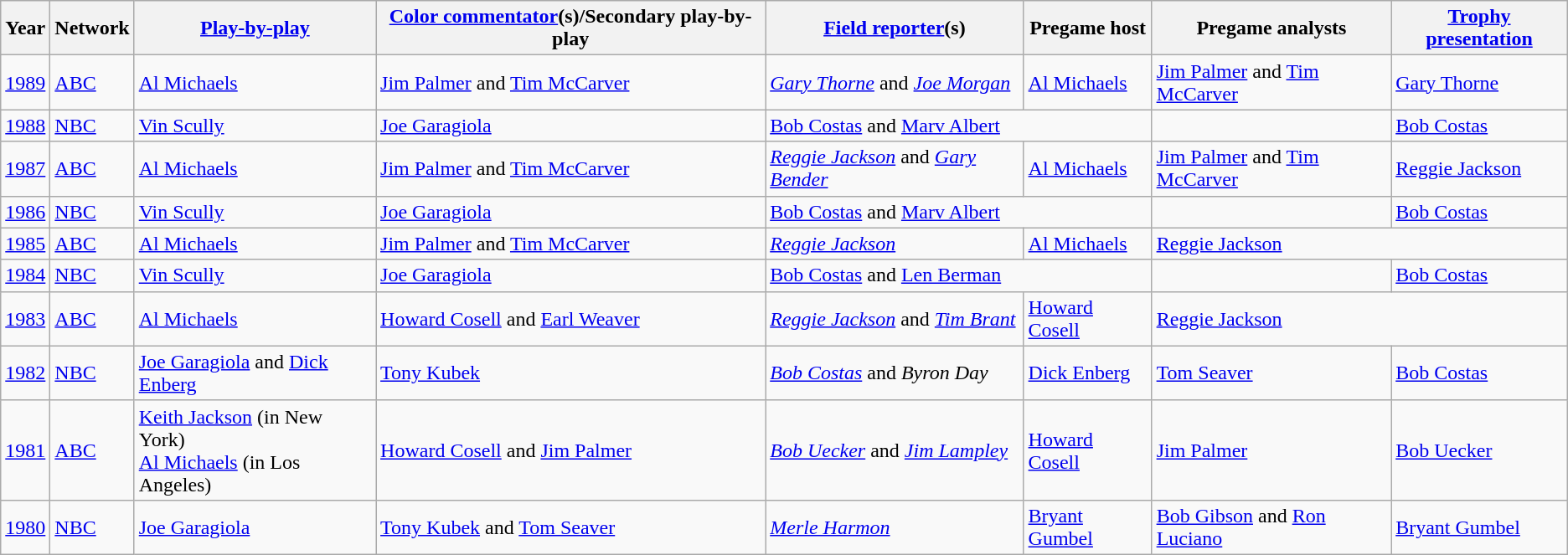<table class="wikitable">
<tr>
<th>Year</th>
<th>Network</th>
<th><a href='#'>Play-by-play</a></th>
<th><a href='#'>Color commentator</a>(s)/Secondary play-by-play</th>
<th><a href='#'>Field reporter</a>(s)</th>
<th>Pregame host</th>
<th>Pregame analysts</th>
<th><a href='#'>Trophy presentation</a></th>
</tr>
<tr>
<td><a href='#'>1989</a></td>
<td><a href='#'>ABC</a></td>
<td><a href='#'>Al Michaels</a></td>
<td><a href='#'>Jim Palmer</a> and <a href='#'>Tim McCarver</a></td>
<td><em><a href='#'>Gary Thorne</a></em> and <em><a href='#'>Joe Morgan</a></em></td>
<td><a href='#'>Al Michaels</a></td>
<td><a href='#'>Jim Palmer</a> and <a href='#'>Tim McCarver</a></td>
<td><a href='#'>Gary Thorne</a></td>
</tr>
<tr>
<td><a href='#'>1988</a></td>
<td><a href='#'>NBC</a></td>
<td><a href='#'>Vin Scully</a></td>
<td><a href='#'>Joe Garagiola</a></td>
<td colspan="2"><a href='#'>Bob Costas</a> and <a href='#'>Marv Albert</a></td>
<td></td>
<td><a href='#'>Bob Costas</a></td>
</tr>
<tr>
<td><a href='#'>1987</a></td>
<td><a href='#'>ABC</a></td>
<td><a href='#'>Al Michaels</a></td>
<td><a href='#'>Jim Palmer</a> and <a href='#'>Tim McCarver</a></td>
<td><em><a href='#'>Reggie Jackson</a></em> and <em><a href='#'>Gary Bender</a></em></td>
<td><a href='#'>Al Michaels</a></td>
<td><a href='#'>Jim Palmer</a> and <a href='#'>Tim McCarver</a></td>
<td><a href='#'>Reggie Jackson</a></td>
</tr>
<tr>
<td><a href='#'>1986</a></td>
<td><a href='#'>NBC</a></td>
<td><a href='#'>Vin Scully</a></td>
<td><a href='#'>Joe Garagiola</a></td>
<td colspan="2"><a href='#'>Bob Costas</a> and <a href='#'>Marv Albert</a></td>
<td></td>
<td><a href='#'>Bob Costas</a></td>
</tr>
<tr>
<td><a href='#'>1985</a></td>
<td><a href='#'>ABC</a></td>
<td><a href='#'>Al Michaels</a></td>
<td><a href='#'>Jim Palmer</a> and <a href='#'>Tim McCarver</a></td>
<td><em><a href='#'>Reggie Jackson</a></em></td>
<td><a href='#'>Al Michaels</a></td>
<td colspan="2"><a href='#'>Reggie Jackson</a></td>
</tr>
<tr>
<td><a href='#'>1984</a></td>
<td><a href='#'>NBC</a></td>
<td><a href='#'>Vin Scully</a></td>
<td><a href='#'>Joe Garagiola</a></td>
<td colspan="2"><a href='#'>Bob Costas</a> and <a href='#'>Len Berman</a></td>
<td></td>
<td><a href='#'>Bob Costas</a></td>
</tr>
<tr>
<td><a href='#'>1983</a></td>
<td><a href='#'>ABC</a></td>
<td><a href='#'>Al Michaels</a></td>
<td><a href='#'>Howard Cosell</a> and <a href='#'>Earl Weaver</a></td>
<td><em><a href='#'>Reggie Jackson</a></em> and <em><a href='#'>Tim Brant</a></em></td>
<td><a href='#'>Howard Cosell</a></td>
<td colspan="2"><a href='#'>Reggie Jackson</a></td>
</tr>
<tr>
<td><a href='#'>1982</a></td>
<td><a href='#'>NBC</a></td>
<td><a href='#'>Joe Garagiola</a> and <a href='#'>Dick Enberg</a></td>
<td><a href='#'>Tony Kubek</a></td>
<td><em><a href='#'>Bob Costas</a></em> and <em>Byron Day</em></td>
<td><a href='#'>Dick Enberg</a></td>
<td><a href='#'>Tom Seaver</a></td>
<td><a href='#'>Bob Costas</a></td>
</tr>
<tr>
<td><a href='#'>1981</a></td>
<td><a href='#'>ABC</a></td>
<td><a href='#'>Keith Jackson</a> (in New York)<br><a href='#'>Al Michaels</a> (in Los Angeles)</td>
<td><a href='#'>Howard Cosell</a> and <a href='#'>Jim Palmer</a></td>
<td><em><a href='#'>Bob Uecker</a></em> and <em><a href='#'>Jim Lampley</a></em></td>
<td><a href='#'>Howard Cosell</a></td>
<td><a href='#'>Jim Palmer</a></td>
<td><a href='#'>Bob Uecker</a></td>
</tr>
<tr>
<td><a href='#'>1980</a></td>
<td><a href='#'>NBC</a></td>
<td><a href='#'>Joe Garagiola</a></td>
<td><a href='#'>Tony Kubek</a> and <a href='#'>Tom Seaver</a></td>
<td><em><a href='#'>Merle Harmon</a></em></td>
<td><a href='#'>Bryant Gumbel</a></td>
<td><a href='#'>Bob Gibson</a> and <a href='#'>Ron Luciano</a></td>
<td><a href='#'>Bryant Gumbel</a></td>
</tr>
</table>
